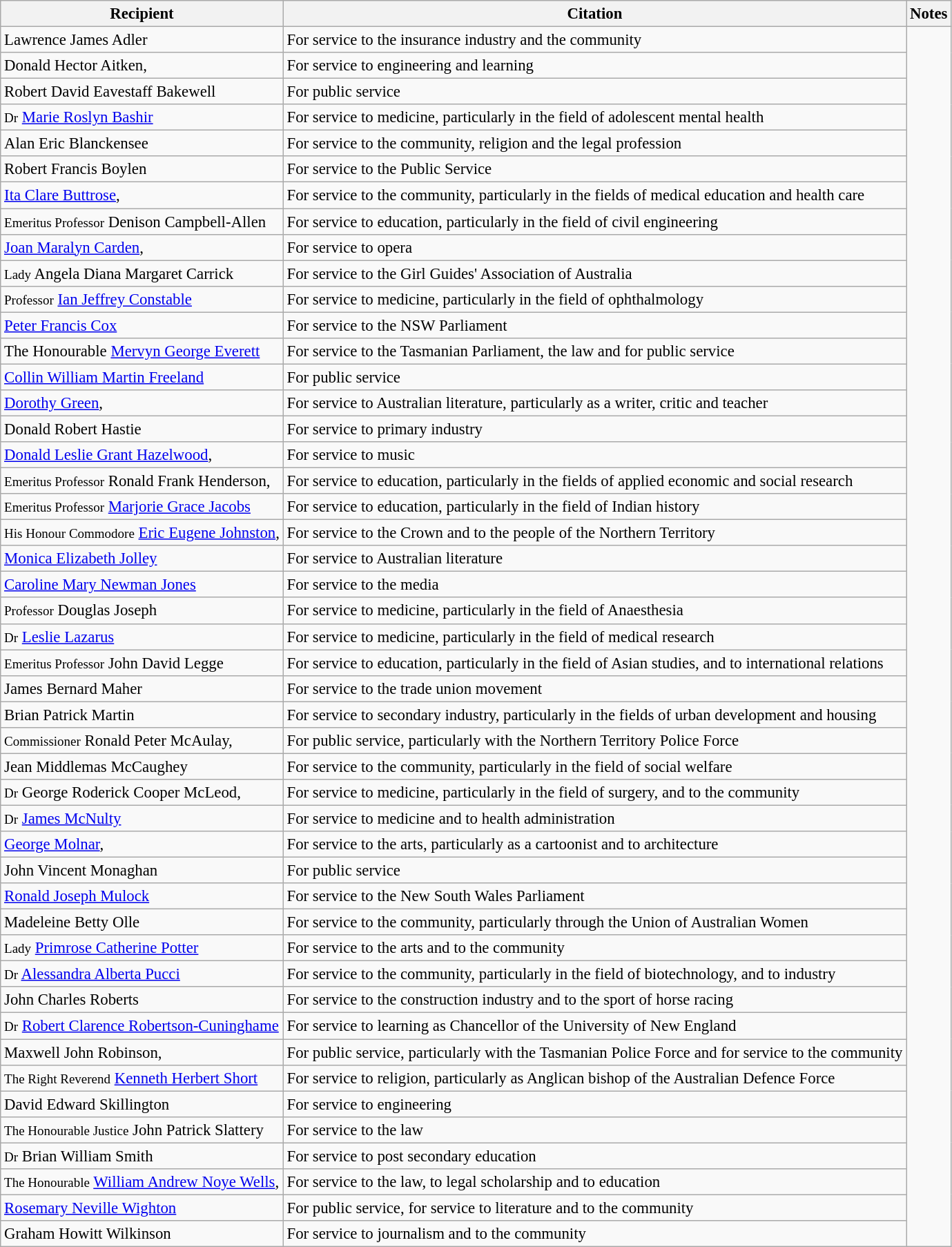<table class="wikitable" style="font-size:95%;">
<tr>
<th>Recipient</th>
<th>Citation</th>
<th>Notes</th>
</tr>
<tr>
<td>Lawrence James Adler</td>
<td>For service to the insurance industry and the community</td>
<td rowspan="47"></td>
</tr>
<tr>
<td>Donald Hector Aitken, </td>
<td>For service to engineering and learning</td>
</tr>
<tr>
<td>Robert David Eavestaff Bakewell</td>
<td>For public service</td>
</tr>
<tr>
<td><small>Dr</small> <a href='#'>Marie Roslyn Bashir</a></td>
<td>For service to medicine, particularly in the field of adolescent mental health</td>
</tr>
<tr>
<td>Alan Eric Blanckensee</td>
<td>For service to the community, religion and the legal profession</td>
</tr>
<tr>
<td>Robert Francis Boylen</td>
<td>For service to the Public Service</td>
</tr>
<tr>
<td><a href='#'>Ita Clare Buttrose</a>, </td>
<td>For service to the community, particularly in the fields of medical education and health care</td>
</tr>
<tr>
<td><small>Emeritus Professor</small> Denison Campbell-Allen</td>
<td>For service to education, particularly in the field of civil engineering</td>
</tr>
<tr>
<td><a href='#'>Joan Maralyn Carden</a>, </td>
<td>For service to opera</td>
</tr>
<tr>
<td><small>Lady</small> Angela Diana Margaret Carrick</td>
<td>For service to the Girl Guides' Association of Australia</td>
</tr>
<tr>
<td><small>Professor</small> <a href='#'>Ian Jeffrey Constable</a></td>
<td>For service to medicine, particularly in the field of ophthalmology</td>
</tr>
<tr>
<td><a href='#'>Peter Francis Cox</a></td>
<td>For service to the NSW Parliament</td>
</tr>
<tr>
<td>The Honourable <a href='#'>Mervyn George Everett</a></td>
<td>For service to the Tasmanian Parliament, the law and for public service</td>
</tr>
<tr>
<td><a href='#'>Collin William Martin Freeland</a></td>
<td>For public service</td>
</tr>
<tr>
<td><a href='#'>Dorothy Green</a>, </td>
<td>For service to Australian literature, particularly as a writer, critic and teacher</td>
</tr>
<tr>
<td>Donald Robert Hastie</td>
<td>For service to primary industry</td>
</tr>
<tr>
<td><a href='#'>Donald Leslie Grant Hazelwood</a>, </td>
<td>For service to music</td>
</tr>
<tr>
<td><small>Emeritus Professor</small> Ronald Frank Henderson, </td>
<td>For service to education, particularly in the fields of applied economic and social research</td>
</tr>
<tr>
<td><small>Emeritus Professor</small> <a href='#'>Marjorie Grace Jacobs</a></td>
<td>For service to education, particularly in the field of Indian history</td>
</tr>
<tr>
<td><small>His Honour Commodore</small> <a href='#'>Eric Eugene Johnston</a>, </td>
<td>For service to the Crown and to the people of the Northern Territory</td>
</tr>
<tr>
<td><a href='#'>Monica Elizabeth Jolley</a></td>
<td>For service to Australian literature</td>
</tr>
<tr>
<td><a href='#'>Caroline Mary Newman Jones</a></td>
<td>For service to the media</td>
</tr>
<tr>
<td><small>Professor</small> Douglas Joseph</td>
<td>For service to medicine, particularly in the field of Anaesthesia</td>
</tr>
<tr>
<td><small>Dr</small> <a href='#'>Leslie Lazarus</a></td>
<td>For service to medicine, particularly in the field of medical research</td>
</tr>
<tr>
<td><small>Emeritus Professor</small> John David Legge</td>
<td>For service to education, particularly in the field of Asian studies, and to international relations</td>
</tr>
<tr>
<td>James Bernard Maher</td>
<td>For service to the trade union movement</td>
</tr>
<tr>
<td>Brian Patrick Martin</td>
<td>For service to secondary industry, particularly in the fields of urban development and housing</td>
</tr>
<tr>
<td><small>Commissioner</small> Ronald Peter McAulay, </td>
<td>For public service, particularly with the Northern Territory Police Force</td>
</tr>
<tr>
<td>Jean Middlemas McCaughey</td>
<td>For service to the community, particularly in the field of social welfare</td>
</tr>
<tr>
<td><small>Dr</small> George Roderick Cooper McLeod, </td>
<td>For service to medicine, particularly in the field of surgery, and to the community</td>
</tr>
<tr>
<td><small>Dr</small> <a href='#'>James McNulty</a></td>
<td>For service to medicine and to health administration</td>
</tr>
<tr>
<td><a href='#'>George Molnar</a>, </td>
<td>For service to the arts, particularly as a cartoonist and to architecture</td>
</tr>
<tr>
<td>John Vincent Monaghan</td>
<td>For public service</td>
</tr>
<tr>
<td><a href='#'>Ronald Joseph Mulock</a></td>
<td>For service to the New South Wales Parliament</td>
</tr>
<tr>
<td>Madeleine Betty Olle</td>
<td>For service to the community, particularly through the Union of Australian Women</td>
</tr>
<tr>
<td><small>Lady</small> <a href='#'>Primrose Catherine Potter</a></td>
<td>For service to the arts and to the community</td>
</tr>
<tr>
<td><small>Dr</small> <a href='#'>Alessandra Alberta Pucci</a></td>
<td>For service to the community, particularly in the field of biotechnology, and to industry</td>
</tr>
<tr>
<td>John Charles Roberts</td>
<td>For service to the construction industry and to the sport of horse racing</td>
</tr>
<tr>
<td><small>Dr</small> <a href='#'>Robert Clarence Robertson-Cuninghame</a></td>
<td>For service to learning as Chancellor of the University of New England</td>
</tr>
<tr>
<td>Maxwell John Robinson, </td>
<td>For public service, particularly with the Tasmanian Police Force and for service to the community</td>
</tr>
<tr>
<td><small>The Right Reverend</small> <a href='#'>Kenneth Herbert Short</a></td>
<td>For service to religion, particularly as Anglican bishop of the Australian Defence Force</td>
</tr>
<tr>
<td>David Edward Skillington</td>
<td>For service to engineering</td>
</tr>
<tr>
<td><small>The Honourable Justice</small> John Patrick Slattery</td>
<td>For service to the law</td>
</tr>
<tr>
<td><small>Dr</small> Brian William Smith</td>
<td>For service to post secondary education</td>
</tr>
<tr>
<td><small>The Honourable</small> <a href='#'>William Andrew Noye Wells</a>, </td>
<td>For service to the law, to legal scholarship and to education</td>
</tr>
<tr>
<td><a href='#'>Rosemary Neville Wighton</a></td>
<td>For public service, for service to literature and to the community</td>
</tr>
<tr>
<td>Graham Howitt Wilkinson</td>
<td>For service to journalism and to the community</td>
</tr>
</table>
